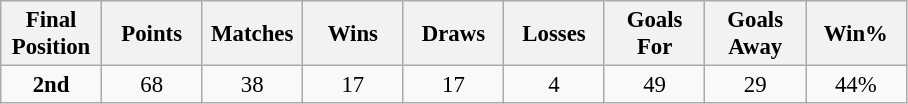<table class="wikitable" style="font-size: 95%; text-align: center;">
<tr>
<th width=60>Final Position</th>
<th width=60>Points</th>
<th width=60>Matches</th>
<th width=60>Wins</th>
<th width=60>Draws</th>
<th width=60>Losses</th>
<th width=60>Goals For</th>
<th width=60>Goals Away</th>
<th width=60>Win%</th>
</tr>
<tr>
<td><strong>2nd</strong></td>
<td>68</td>
<td>38</td>
<td>17</td>
<td>17</td>
<td>4</td>
<td>49</td>
<td>29</td>
<td>44%</td>
</tr>
</table>
